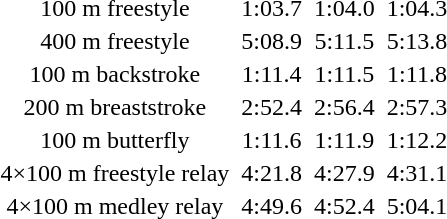<table>
<tr align="center">
<td>100 m freestyle</td>
<td></td>
<td>1:03.7</td>
<td></td>
<td>1:04.0</td>
<td></td>
<td>1:04.3</td>
</tr>
<tr align="center">
<td>400 m freestyle</td>
<td></td>
<td>5:08.9</td>
<td></td>
<td>5:11.5</td>
<td></td>
<td>5:13.8</td>
</tr>
<tr align="center">
<td>100 m backstroke</td>
<td></td>
<td>1:11.4</td>
<td></td>
<td>1:11.5</td>
<td></td>
<td>1:11.8</td>
</tr>
<tr align="center">
<td>200 m breaststroke</td>
<td></td>
<td>2:52.4</td>
<td></td>
<td>2:56.4</td>
<td></td>
<td>2:57.3</td>
</tr>
<tr align="center">
<td>100 m butterfly</td>
<td></td>
<td>1:11.6</td>
<td></td>
<td>1:11.9</td>
<td></td>
<td>1:12.2</td>
</tr>
<tr align="center">
<td>4×100 m freestyle relay</td>
<td></td>
<td>4:21.8</td>
<td></td>
<td>4:27.9</td>
<td></td>
<td>4:31.1</td>
</tr>
<tr align="center">
<td>4×100 m medley relay</td>
<td></td>
<td>4:49.6</td>
<td></td>
<td>4:52.4</td>
<td></td>
<td>5:04.1</td>
</tr>
</table>
